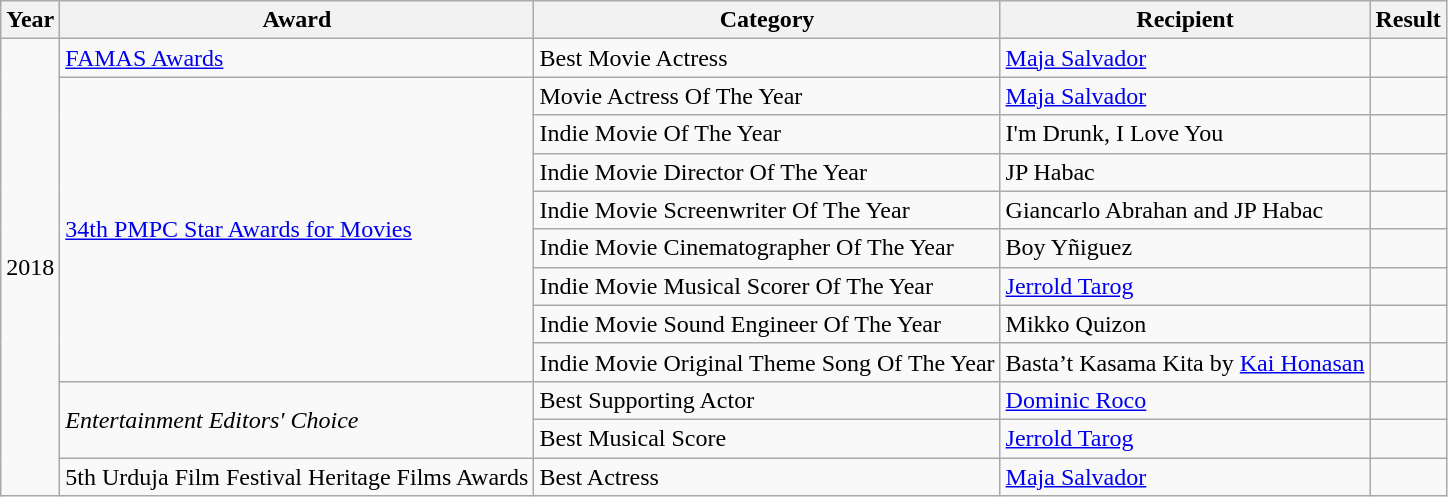<table class="wikitable">
<tr>
<th>Year</th>
<th>Award</th>
<th>Category</th>
<th>Recipient</th>
<th>Result</th>
</tr>
<tr>
<td rowspan="12">2018</td>
<td><a href='#'>FAMAS Awards</a></td>
<td>Best Movie Actress</td>
<td><a href='#'>Maja Salvador</a></td>
<td></td>
</tr>
<tr>
<td rowspan="8"><a href='#'>34th PMPC Star Awards for Movies</a></td>
<td>Movie Actress Of The Year</td>
<td><a href='#'>Maja Salvador</a></td>
<td></td>
</tr>
<tr>
<td>Indie Movie Of The Year</td>
<td>I'm Drunk, I Love You</td>
<td></td>
</tr>
<tr>
<td>Indie Movie Director Of The Year</td>
<td>JP Habac</td>
<td></td>
</tr>
<tr>
<td>Indie Movie Screenwriter Of The Year</td>
<td>Giancarlo Abrahan and JP Habac</td>
<td></td>
</tr>
<tr>
<td>Indie Movie Cinematographer Of The Year</td>
<td>Boy Yñiguez</td>
<td></td>
</tr>
<tr>
<td>Indie Movie Musical Scorer Of The Year</td>
<td><a href='#'>Jerrold Tarog</a></td>
<td></td>
</tr>
<tr>
<td>Indie Movie Sound Engineer Of The Year</td>
<td>Mikko Quizon</td>
<td></td>
</tr>
<tr>
<td>Indie Movie Original Theme Song Of The Year</td>
<td>Basta’t Kasama Kita by <a href='#'>Kai Honasan</a></td>
<td></td>
</tr>
<tr>
<td rowspan="2"><em>Entertainment Editors' Choice</em></td>
<td>Best Supporting Actor</td>
<td><a href='#'>Dominic Roco</a></td>
<td></td>
</tr>
<tr>
<td>Best Musical Score</td>
<td><a href='#'>Jerrold Tarog</a></td>
<td></td>
</tr>
<tr>
<td>5th Urduja Film Festival Heritage Films Awards</td>
<td>Best Actress</td>
<td><a href='#'>Maja Salvador</a></td>
<td></td>
</tr>
</table>
